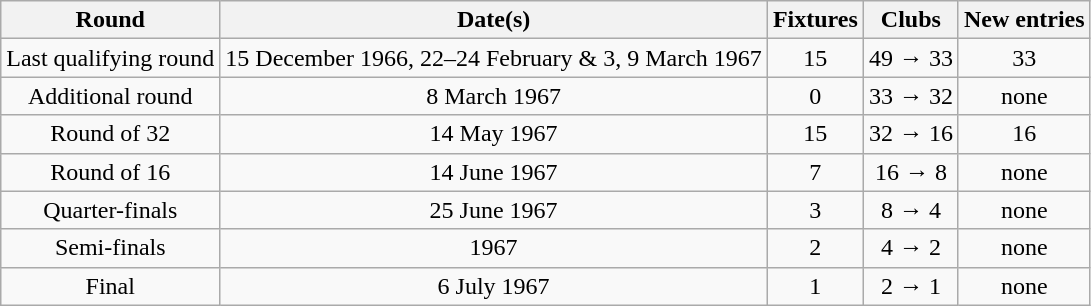<table class="wikitable" style="text-align:center">
<tr>
<th>Round</th>
<th>Date(s)</th>
<th>Fixtures</th>
<th>Clubs</th>
<th>New entries</th>
</tr>
<tr>
<td>Last qualifying round</td>
<td>15 December 1966, 22–24 February & 3, 9 March 1967</td>
<td>15</td>
<td>49 → 33</td>
<td>33</td>
</tr>
<tr>
<td>Additional round</td>
<td>8 March 1967</td>
<td>0</td>
<td>33 → 32</td>
<td>none</td>
</tr>
<tr>
<td>Round of 32</td>
<td>14 May 1967</td>
<td>15</td>
<td>32 → 16</td>
<td>16</td>
</tr>
<tr>
<td>Round of 16</td>
<td>14 June 1967</td>
<td>7</td>
<td>16 → 8</td>
<td>none</td>
</tr>
<tr>
<td>Quarter-finals</td>
<td>25 June 1967</td>
<td>3</td>
<td>8 → 4</td>
<td>none</td>
</tr>
<tr>
<td>Semi-finals</td>
<td>1967</td>
<td>2</td>
<td>4 → 2</td>
<td>none</td>
</tr>
<tr>
<td>Final</td>
<td>6 July 1967</td>
<td>1</td>
<td>2 → 1</td>
<td>none</td>
</tr>
</table>
